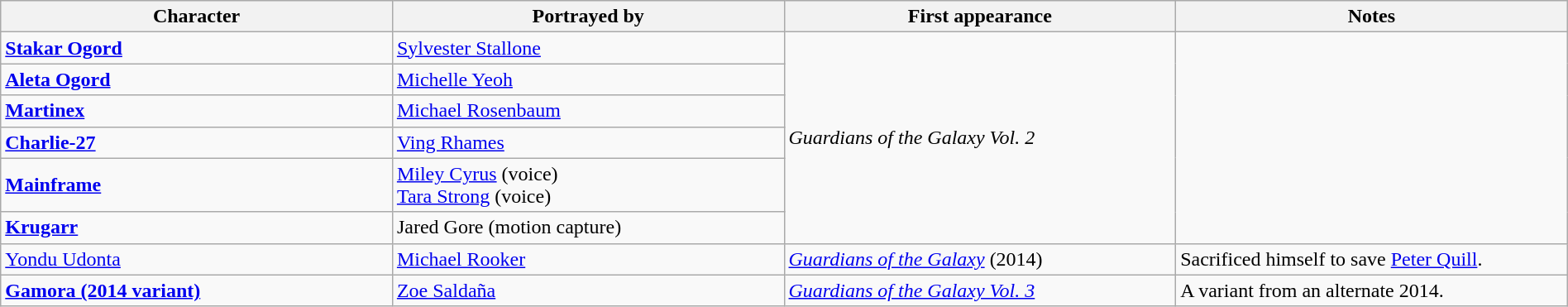<table class="wikitable" style="width:100%;">
<tr>
<th scope="col" width="20%">Character</th>
<th scope="col" width="20%">Portrayed by</th>
<th scope="col" width="20%">First appearance</th>
<th scope="col" width="20%">Notes</th>
</tr>
<tr>
<td><strong><a href='#'>Stakar Ogord</a></strong></td>
<td><a href='#'>Sylvester Stallone</a></td>
<td rowspan="6"><em>Guardians of the Galaxy Vol. 2</em></td>
<td rowspan="6"></td>
</tr>
<tr>
<td><strong><a href='#'>Aleta Ogord</a></strong></td>
<td><a href='#'>Michelle Yeoh</a></td>
</tr>
<tr>
<td><strong><a href='#'>Martinex</a></strong></td>
<td><a href='#'>Michael Rosenbaum</a></td>
</tr>
<tr>
<td><strong><a href='#'>Charlie-27</a></strong></td>
<td><a href='#'>Ving Rhames</a></td>
</tr>
<tr>
<td><strong><a href='#'>Mainframe</a></strong></td>
<td><a href='#'>Miley Cyrus</a> (voice)<br><a href='#'>Tara Strong</a> (voice)</td>
</tr>
<tr>
<td><strong><a href='#'>Krugarr</a></strong></td>
<td>Jared Gore (motion capture)</td>
</tr>
<tr>
<td scope="row"><a href='#'>Yondu Udonta</a></td>
<td><a href='#'>Michael Rooker</a></td>
<td><em><a href='#'>Guardians of the Galaxy</a></em> (2014)</td>
<td>Sacrificed himself to save <a href='#'>Peter Quill</a>.</td>
</tr>
<tr>
<td scope="row"><strong><a href='#'>Gamora (2014 variant)</a></strong></td>
<td><a href='#'>Zoe Saldaña</a></td>
<td><em><a href='#'>Guardians of the Galaxy Vol. 3</a></em></td>
<td>A variant from an alternate 2014.</td>
</tr>
</table>
